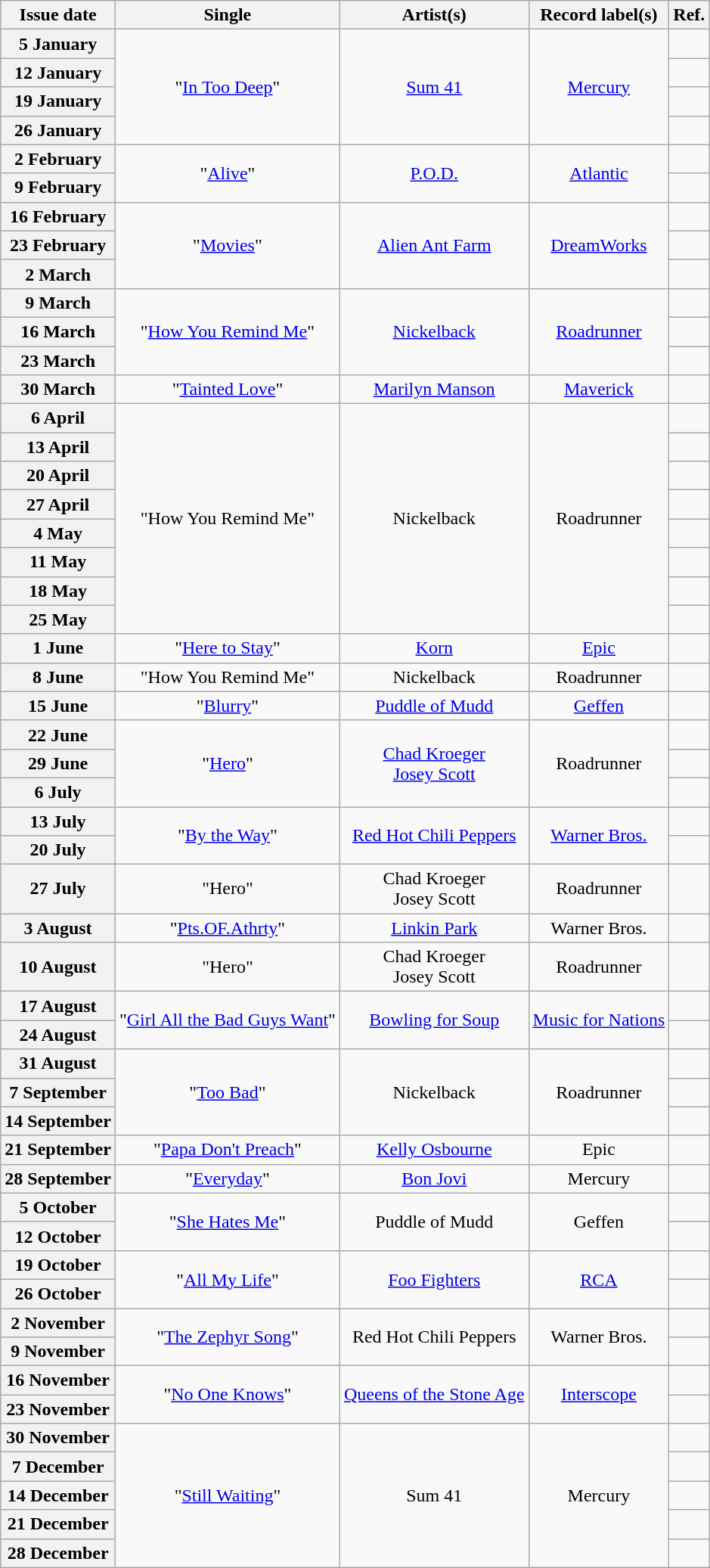<table class="wikitable plainrowheaders" style="text-align:center">
<tr>
<th scope="col">Issue date</th>
<th scope="col">Single</th>
<th scope="col">Artist(s)</th>
<th scope="col">Record label(s)</th>
<th scope="col">Ref.</th>
</tr>
<tr>
<th scope="row">5 January</th>
<td rowspan="4">"<a href='#'>In Too Deep</a>"</td>
<td rowspan="4"><a href='#'>Sum 41</a></td>
<td rowspan="4"><a href='#'>Mercury</a></td>
<td></td>
</tr>
<tr>
<th scope="row">12 January</th>
<td></td>
</tr>
<tr>
<th scope="row">19 January</th>
<td></td>
</tr>
<tr>
<th scope="row">26 January</th>
<td></td>
</tr>
<tr>
<th scope="row">2 February</th>
<td rowspan="2">"<a href='#'>Alive</a>"</td>
<td rowspan="2"><a href='#'>P.O.D.</a></td>
<td rowspan="2"><a href='#'>Atlantic</a></td>
<td></td>
</tr>
<tr>
<th scope="row">9 February</th>
<td></td>
</tr>
<tr>
<th scope="row">16 February</th>
<td rowspan="3">"<a href='#'>Movies</a>"</td>
<td rowspan="3"><a href='#'>Alien Ant Farm</a></td>
<td rowspan="3"><a href='#'>DreamWorks</a></td>
<td></td>
</tr>
<tr>
<th scope="row">23 February</th>
<td></td>
</tr>
<tr>
<th scope="row">2 March</th>
<td></td>
</tr>
<tr>
<th scope="row">9 March</th>
<td rowspan="3">"<a href='#'>How You Remind Me</a>"</td>
<td rowspan="3"><a href='#'>Nickelback</a></td>
<td rowspan="3"><a href='#'>Roadrunner</a></td>
<td></td>
</tr>
<tr>
<th scope="row">16 March</th>
<td></td>
</tr>
<tr>
<th scope="row">23 March</th>
<td></td>
</tr>
<tr>
<th scope="row">30 March</th>
<td>"<a href='#'>Tainted Love</a>"</td>
<td><a href='#'>Marilyn Manson</a></td>
<td><a href='#'>Maverick</a></td>
<td></td>
</tr>
<tr>
<th scope="row">6 April</th>
<td rowspan="8">"How You Remind Me"</td>
<td rowspan="8">Nickelback</td>
<td rowspan="8">Roadrunner</td>
<td></td>
</tr>
<tr>
<th scope="row">13 April</th>
<td></td>
</tr>
<tr>
<th scope="row">20 April</th>
<td></td>
</tr>
<tr>
<th scope="row">27 April</th>
<td></td>
</tr>
<tr>
<th scope="row">4 May</th>
<td></td>
</tr>
<tr>
<th scope="row">11 May</th>
<td></td>
</tr>
<tr>
<th scope="row">18 May</th>
<td></td>
</tr>
<tr>
<th scope="row">25 May</th>
<td></td>
</tr>
<tr>
<th scope="row">1 June</th>
<td>"<a href='#'>Here to Stay</a>"</td>
<td><a href='#'>Korn</a></td>
<td><a href='#'>Epic</a></td>
<td></td>
</tr>
<tr>
<th scope="row">8 June</th>
<td>"How You Remind Me"</td>
<td>Nickelback</td>
<td>Roadrunner</td>
<td></td>
</tr>
<tr>
<th scope="row">15 June</th>
<td>"<a href='#'>Blurry</a>"</td>
<td><a href='#'>Puddle of Mudd</a></td>
<td><a href='#'>Geffen</a></td>
<td></td>
</tr>
<tr>
<th scope="row">22 June</th>
<td rowspan="3">"<a href='#'>Hero</a>"</td>
<td rowspan="3"><a href='#'>Chad Kroeger</a><br><a href='#'>Josey Scott</a></td>
<td rowspan="3">Roadrunner</td>
<td></td>
</tr>
<tr>
<th scope="row">29 June</th>
<td></td>
</tr>
<tr>
<th scope="row">6 July</th>
<td></td>
</tr>
<tr>
<th scope="row">13 July</th>
<td rowspan="2">"<a href='#'>By the Way</a>"</td>
<td rowspan="2"><a href='#'>Red Hot Chili Peppers</a></td>
<td rowspan="2"><a href='#'>Warner Bros.</a></td>
<td></td>
</tr>
<tr>
<th scope="row">20 July</th>
<td></td>
</tr>
<tr>
<th scope="row">27 July</th>
<td>"Hero"</td>
<td>Chad Kroeger<br>Josey Scott</td>
<td>Roadrunner</td>
<td></td>
</tr>
<tr>
<th scope="row">3 August</th>
<td>"<a href='#'>Pts.OF.Athrty</a>"</td>
<td><a href='#'>Linkin Park</a></td>
<td>Warner Bros.</td>
<td></td>
</tr>
<tr>
<th scope="row">10 August</th>
<td>"Hero"</td>
<td>Chad Kroeger<br>Josey Scott</td>
<td>Roadrunner</td>
<td></td>
</tr>
<tr>
<th scope="row">17 August</th>
<td rowspan="2">"<a href='#'>Girl All the Bad Guys Want</a>"</td>
<td rowspan="2"><a href='#'>Bowling for Soup</a></td>
<td rowspan="2"><a href='#'>Music for Nations</a></td>
<td></td>
</tr>
<tr>
<th scope="row">24 August</th>
<td></td>
</tr>
<tr>
<th scope="row">31 August</th>
<td rowspan="3">"<a href='#'>Too Bad</a>"</td>
<td rowspan="3">Nickelback</td>
<td rowspan="3">Roadrunner</td>
<td></td>
</tr>
<tr>
<th scope="row">7 September</th>
<td></td>
</tr>
<tr>
<th scope="row">14 September</th>
<td></td>
</tr>
<tr>
<th scope="row">21 September</th>
<td>"<a href='#'>Papa Don't Preach</a>"</td>
<td><a href='#'>Kelly Osbourne</a></td>
<td>Epic</td>
<td></td>
</tr>
<tr>
<th scope="row">28 September</th>
<td>"<a href='#'>Everyday</a>"</td>
<td><a href='#'>Bon Jovi</a></td>
<td>Mercury</td>
<td></td>
</tr>
<tr>
<th scope="row">5 October</th>
<td rowspan="2">"<a href='#'>She Hates Me</a>"</td>
<td rowspan="2">Puddle of Mudd</td>
<td rowspan="2">Geffen</td>
<td></td>
</tr>
<tr>
<th scope="row">12 October</th>
<td></td>
</tr>
<tr>
<th scope="row">19 October</th>
<td rowspan="2">"<a href='#'>All My Life</a>"</td>
<td rowspan="2"><a href='#'>Foo Fighters</a></td>
<td rowspan="2"><a href='#'>RCA</a></td>
<td></td>
</tr>
<tr>
<th scope="row">26 October</th>
<td></td>
</tr>
<tr>
<th scope="row">2 November</th>
<td rowspan="2">"<a href='#'>The Zephyr Song</a>"</td>
<td rowspan="2">Red Hot Chili Peppers</td>
<td rowspan="2">Warner Bros.</td>
<td></td>
</tr>
<tr>
<th scope="row">9 November</th>
<td></td>
</tr>
<tr>
<th scope="row">16 November</th>
<td rowspan="2">"<a href='#'>No One Knows</a>"</td>
<td rowspan="2"><a href='#'>Queens of the Stone Age</a></td>
<td rowspan="2"><a href='#'>Interscope</a></td>
<td></td>
</tr>
<tr>
<th scope="row">23 November</th>
<td></td>
</tr>
<tr>
<th scope="row">30 November</th>
<td rowspan="5">"<a href='#'>Still Waiting</a>"</td>
<td rowspan="5">Sum 41</td>
<td rowspan="5">Mercury</td>
<td></td>
</tr>
<tr>
<th scope="row">7 December</th>
<td></td>
</tr>
<tr>
<th scope="row">14 December</th>
<td></td>
</tr>
<tr>
<th scope="row">21 December</th>
<td></td>
</tr>
<tr>
<th scope="row">28 December</th>
<td></td>
</tr>
</table>
